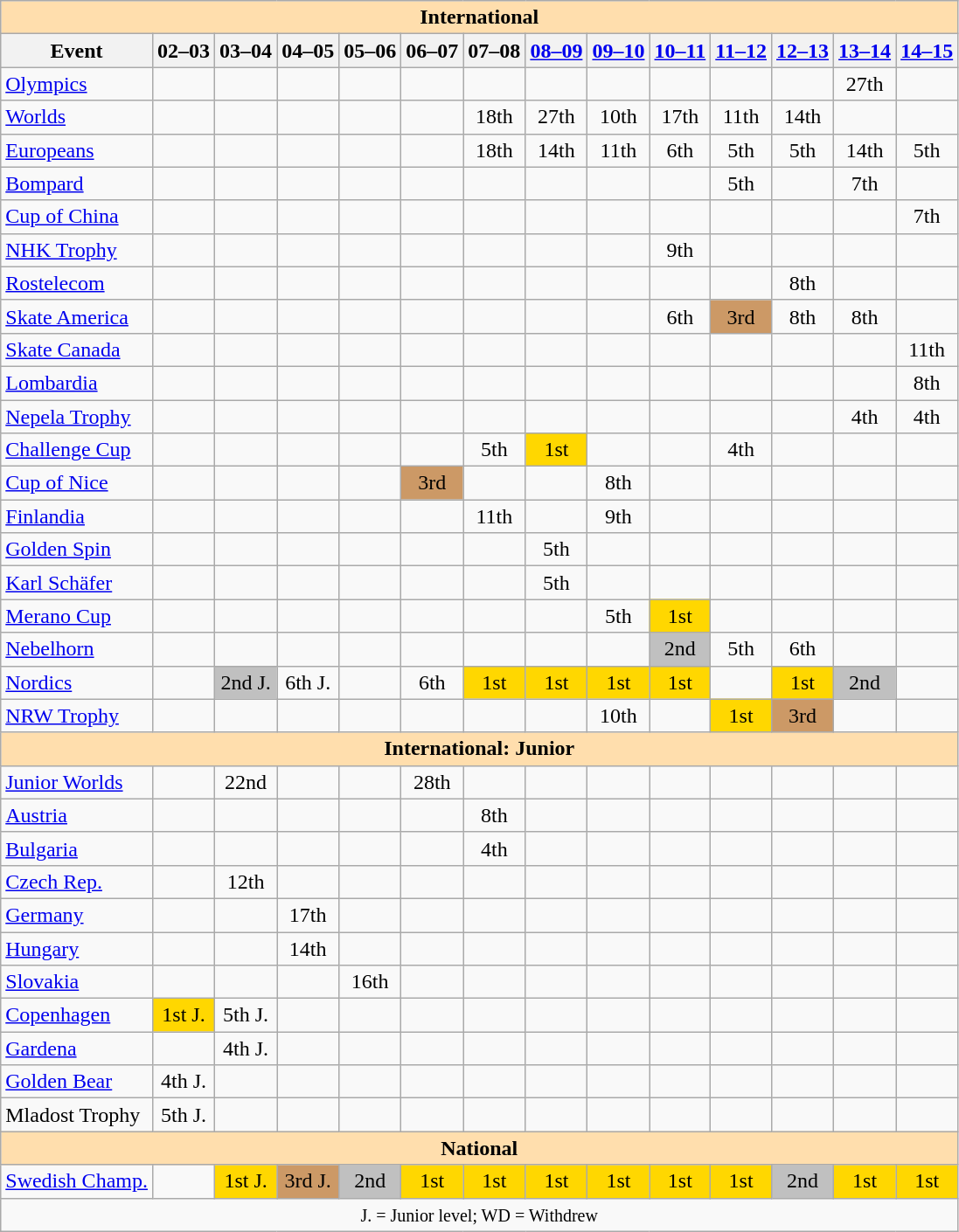<table class="wikitable" style="text-align:center">
<tr>
<th style="background-color: #ffdead; " colspan=14 align=center><strong>International</strong></th>
</tr>
<tr>
<th>Event</th>
<th>02–03</th>
<th>03–04</th>
<th>04–05</th>
<th>05–06</th>
<th>06–07</th>
<th>07–08</th>
<th><a href='#'>08–09</a></th>
<th><a href='#'>09–10</a></th>
<th><a href='#'>10–11</a></th>
<th><a href='#'>11–12</a></th>
<th><a href='#'>12–13</a></th>
<th><a href='#'>13–14</a></th>
<th><a href='#'>14–15</a></th>
</tr>
<tr>
<td align=left><a href='#'>Olympics</a></td>
<td></td>
<td></td>
<td></td>
<td></td>
<td></td>
<td></td>
<td></td>
<td></td>
<td></td>
<td></td>
<td></td>
<td>27th</td>
<td></td>
</tr>
<tr>
<td align=left><a href='#'>Worlds</a></td>
<td></td>
<td></td>
<td></td>
<td></td>
<td></td>
<td>18th</td>
<td>27th</td>
<td>10th</td>
<td>17th</td>
<td>11th</td>
<td>14th</td>
<td></td>
<td></td>
</tr>
<tr>
<td align=left><a href='#'>Europeans</a></td>
<td></td>
<td></td>
<td></td>
<td></td>
<td></td>
<td>18th</td>
<td>14th</td>
<td>11th</td>
<td>6th</td>
<td>5th</td>
<td>5th</td>
<td>14th</td>
<td>5th</td>
</tr>
<tr>
<td align=left> <a href='#'>Bompard</a></td>
<td></td>
<td></td>
<td></td>
<td></td>
<td></td>
<td></td>
<td></td>
<td></td>
<td></td>
<td>5th</td>
<td></td>
<td>7th</td>
<td></td>
</tr>
<tr>
<td align=left> <a href='#'>Cup of China</a></td>
<td></td>
<td></td>
<td></td>
<td></td>
<td></td>
<td></td>
<td></td>
<td></td>
<td></td>
<td></td>
<td></td>
<td></td>
<td>7th</td>
</tr>
<tr>
<td align=left> <a href='#'>NHK Trophy</a></td>
<td></td>
<td></td>
<td></td>
<td></td>
<td></td>
<td></td>
<td></td>
<td></td>
<td>9th</td>
<td></td>
<td></td>
<td></td>
<td></td>
</tr>
<tr>
<td align=left> <a href='#'>Rostelecom</a></td>
<td></td>
<td></td>
<td></td>
<td></td>
<td></td>
<td></td>
<td></td>
<td></td>
<td></td>
<td></td>
<td>8th</td>
<td></td>
<td></td>
</tr>
<tr>
<td align=left> <a href='#'>Skate America</a></td>
<td></td>
<td></td>
<td></td>
<td></td>
<td></td>
<td></td>
<td></td>
<td></td>
<td>6th</td>
<td bgcolor=cc9966>3rd</td>
<td>8th</td>
<td>8th</td>
<td></td>
</tr>
<tr>
<td align=left> <a href='#'>Skate Canada</a></td>
<td></td>
<td></td>
<td></td>
<td></td>
<td></td>
<td></td>
<td></td>
<td></td>
<td></td>
<td></td>
<td></td>
<td></td>
<td>11th</td>
</tr>
<tr>
<td align=left> <a href='#'>Lombardia</a></td>
<td></td>
<td></td>
<td></td>
<td></td>
<td></td>
<td></td>
<td></td>
<td></td>
<td></td>
<td></td>
<td></td>
<td></td>
<td>8th</td>
</tr>
<tr>
<td align=left> <a href='#'>Nepela Trophy</a></td>
<td></td>
<td></td>
<td></td>
<td></td>
<td></td>
<td></td>
<td></td>
<td></td>
<td></td>
<td></td>
<td></td>
<td>4th</td>
<td>4th</td>
</tr>
<tr>
<td align=left><a href='#'>Challenge Cup</a></td>
<td></td>
<td></td>
<td></td>
<td></td>
<td></td>
<td>5th</td>
<td bgcolor=gold>1st</td>
<td></td>
<td></td>
<td>4th</td>
<td></td>
<td></td>
<td></td>
</tr>
<tr>
<td align=left><a href='#'>Cup of Nice</a></td>
<td></td>
<td></td>
<td></td>
<td></td>
<td bgcolor=cc9966>3rd</td>
<td></td>
<td></td>
<td>8th</td>
<td></td>
<td></td>
<td></td>
<td></td>
<td></td>
</tr>
<tr>
<td align=left><a href='#'>Finlandia</a></td>
<td></td>
<td></td>
<td></td>
<td></td>
<td></td>
<td>11th</td>
<td></td>
<td>9th</td>
<td></td>
<td></td>
<td></td>
<td></td>
<td></td>
</tr>
<tr>
<td align=left><a href='#'>Golden Spin</a></td>
<td></td>
<td></td>
<td></td>
<td></td>
<td></td>
<td></td>
<td>5th</td>
<td></td>
<td></td>
<td></td>
<td></td>
<td></td>
<td></td>
</tr>
<tr>
<td align=left><a href='#'>Karl Schäfer</a></td>
<td></td>
<td></td>
<td></td>
<td></td>
<td></td>
<td></td>
<td>5th</td>
<td></td>
<td></td>
<td></td>
<td></td>
<td></td>
<td></td>
</tr>
<tr>
<td align=left><a href='#'>Merano Cup</a></td>
<td></td>
<td></td>
<td></td>
<td></td>
<td></td>
<td></td>
<td></td>
<td>5th</td>
<td bgcolor=gold>1st</td>
<td></td>
<td></td>
<td></td>
<td></td>
</tr>
<tr>
<td align=left><a href='#'>Nebelhorn</a></td>
<td></td>
<td></td>
<td></td>
<td></td>
<td></td>
<td></td>
<td></td>
<td></td>
<td bgcolor=silver>2nd</td>
<td>5th</td>
<td>6th</td>
<td></td>
<td></td>
</tr>
<tr>
<td align=left><a href='#'>Nordics</a></td>
<td></td>
<td bgcolor=silver>2nd J.</td>
<td>6th J.</td>
<td></td>
<td>6th</td>
<td bgcolor=gold>1st</td>
<td bgcolor=gold>1st</td>
<td bgcolor=gold>1st</td>
<td bgcolor=gold>1st</td>
<td></td>
<td bgcolor=gold>1st</td>
<td bgcolor=silver>2nd</td>
<td></td>
</tr>
<tr>
<td align=left><a href='#'>NRW Trophy</a></td>
<td></td>
<td></td>
<td></td>
<td></td>
<td></td>
<td></td>
<td></td>
<td>10th</td>
<td></td>
<td bgcolor=gold>1st</td>
<td bgcolor=cc9966>3rd</td>
<td></td>
<td></td>
</tr>
<tr>
<th style="background-color: #ffdead; " colspan=14 align=center><strong>International: Junior</strong></th>
</tr>
<tr>
<td align=left><a href='#'>Junior Worlds</a></td>
<td></td>
<td>22nd</td>
<td></td>
<td></td>
<td>28th</td>
<td></td>
<td></td>
<td></td>
<td></td>
<td></td>
<td></td>
<td></td>
<td></td>
</tr>
<tr>
<td align=left> <a href='#'>Austria</a></td>
<td></td>
<td></td>
<td></td>
<td></td>
<td></td>
<td>8th</td>
<td></td>
<td></td>
<td></td>
<td></td>
<td></td>
<td></td>
<td></td>
</tr>
<tr>
<td align=left> <a href='#'>Bulgaria</a></td>
<td></td>
<td></td>
<td></td>
<td></td>
<td></td>
<td>4th</td>
<td></td>
<td></td>
<td></td>
<td></td>
<td></td>
<td></td>
<td></td>
</tr>
<tr>
<td align=left> <a href='#'>Czech Rep.</a></td>
<td></td>
<td>12th</td>
<td></td>
<td></td>
<td></td>
<td></td>
<td></td>
<td></td>
<td></td>
<td></td>
<td></td>
<td></td>
<td></td>
</tr>
<tr>
<td align=left> <a href='#'>Germany</a></td>
<td></td>
<td></td>
<td>17th</td>
<td></td>
<td></td>
<td></td>
<td></td>
<td></td>
<td></td>
<td></td>
<td></td>
<td></td>
<td></td>
</tr>
<tr>
<td align=left> <a href='#'>Hungary</a></td>
<td></td>
<td></td>
<td>14th</td>
<td></td>
<td></td>
<td></td>
<td></td>
<td></td>
<td></td>
<td></td>
<td></td>
<td></td>
<td></td>
</tr>
<tr>
<td align=left> <a href='#'>Slovakia</a></td>
<td></td>
<td></td>
<td></td>
<td>16th</td>
<td></td>
<td></td>
<td></td>
<td></td>
<td></td>
<td></td>
<td></td>
<td></td>
<td></td>
</tr>
<tr>
<td align=left><a href='#'>Copenhagen</a></td>
<td bgcolor=gold>1st J.</td>
<td>5th J.</td>
<td></td>
<td></td>
<td></td>
<td></td>
<td></td>
<td></td>
<td></td>
<td></td>
<td></td>
<td></td>
<td></td>
</tr>
<tr>
<td align=left><a href='#'>Gardena</a></td>
<td></td>
<td>4th J.</td>
<td></td>
<td></td>
<td></td>
<td></td>
<td></td>
<td></td>
<td></td>
<td></td>
<td></td>
<td></td>
<td></td>
</tr>
<tr>
<td align=left><a href='#'>Golden Bear</a></td>
<td>4th J.</td>
<td></td>
<td></td>
<td></td>
<td></td>
<td></td>
<td></td>
<td></td>
<td></td>
<td></td>
<td></td>
<td></td>
<td></td>
</tr>
<tr>
<td align=left>Mladost Trophy</td>
<td>5th J.</td>
<td></td>
<td></td>
<td></td>
<td></td>
<td></td>
<td></td>
<td></td>
<td></td>
<td></td>
<td></td>
<td></td>
<td></td>
</tr>
<tr>
<th style="background-color: #ffdead; " colspan=14 align=center><strong>National</strong></th>
</tr>
<tr>
<td align=left><a href='#'>Swedish Champ.</a></td>
<td></td>
<td bgcolor=gold>1st J.</td>
<td bgcolor=cc9966>3rd J.</td>
<td bgcolor=silver>2nd</td>
<td bgcolor=gold>1st</td>
<td bgcolor=gold>1st</td>
<td bgcolor=gold>1st</td>
<td bgcolor=gold>1st</td>
<td bgcolor=gold>1st</td>
<td bgcolor=gold>1st</td>
<td bgcolor=silver>2nd</td>
<td bgcolor=gold>1st</td>
<td bgcolor=gold>1st</td>
</tr>
<tr>
<td colspan=14 align=center><small> J. = Junior level; WD = Withdrew </small></td>
</tr>
</table>
